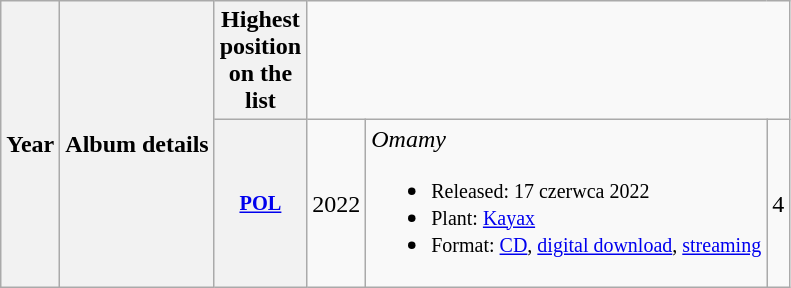<table class="wikitable" style="text-align:center;">
<tr>
<th rowspan="2">Year</th>
<th rowspan="2">Album details</th>
<th>Highest position on the list</th>
</tr>
<tr>
<th style="width:3em;font-size:85%;"><a href='#'>POL</a><br></th>
<td>2022</td>
<td align="left"><em>Omamy</em><br><ul><li><small>Released: 17 czerwca 2022</small></li><li><small>Plant: <a href='#'>Kayax</a></small></li><li><small>Format: <a href='#'>CD</a>, <a href='#'>digital download</a>, <a href='#'>streaming</a></small></li></ul></td>
<td>4</td>
</tr>
</table>
